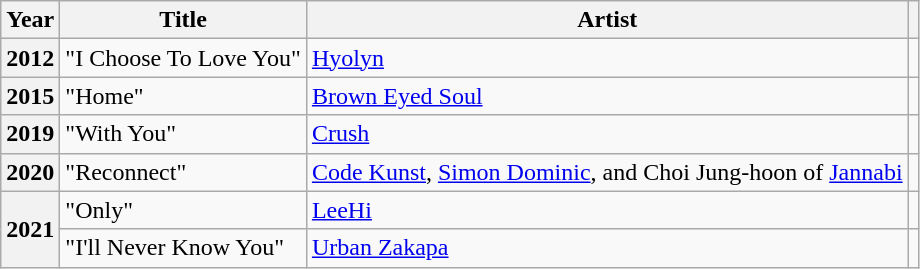<table class="wikitable plainrowheaders sortable">
<tr>
<th scope="col">Year</th>
<th scope="col">Title</th>
<th scope="col">Artist</th>
<th scope="col" class="unsortable"></th>
</tr>
<tr>
<th scope="row">2012</th>
<td>"I Choose To Love You"</td>
<td><a href='#'>Hyolyn</a></td>
<td style="text-align:center"></td>
</tr>
<tr>
<th scope="row">2015</th>
<td>"Home"</td>
<td><a href='#'>Brown Eyed Soul</a></td>
<td style="text-align:center"></td>
</tr>
<tr>
<th scope="row">2019</th>
<td>"With You"</td>
<td><a href='#'>Crush</a></td>
<td style="text-align:center"></td>
</tr>
<tr>
<th scope="row">2020</th>
<td>"Reconnect"</td>
<td><a href='#'>Code Kunst</a>, <a href='#'>Simon Dominic</a>, and Choi Jung-hoon of <a href='#'>Jannabi</a></td>
<td style="text-align:center"></td>
</tr>
<tr>
<th scope="row" rowspan="2">2021</th>
<td>"Only"</td>
<td><a href='#'>LeeHi</a></td>
<td style="text-align:center"></td>
</tr>
<tr>
<td>"I'll Never Know You"</td>
<td><a href='#'>Urban Zakapa</a></td>
<td style="text-align:center"></td>
</tr>
</table>
